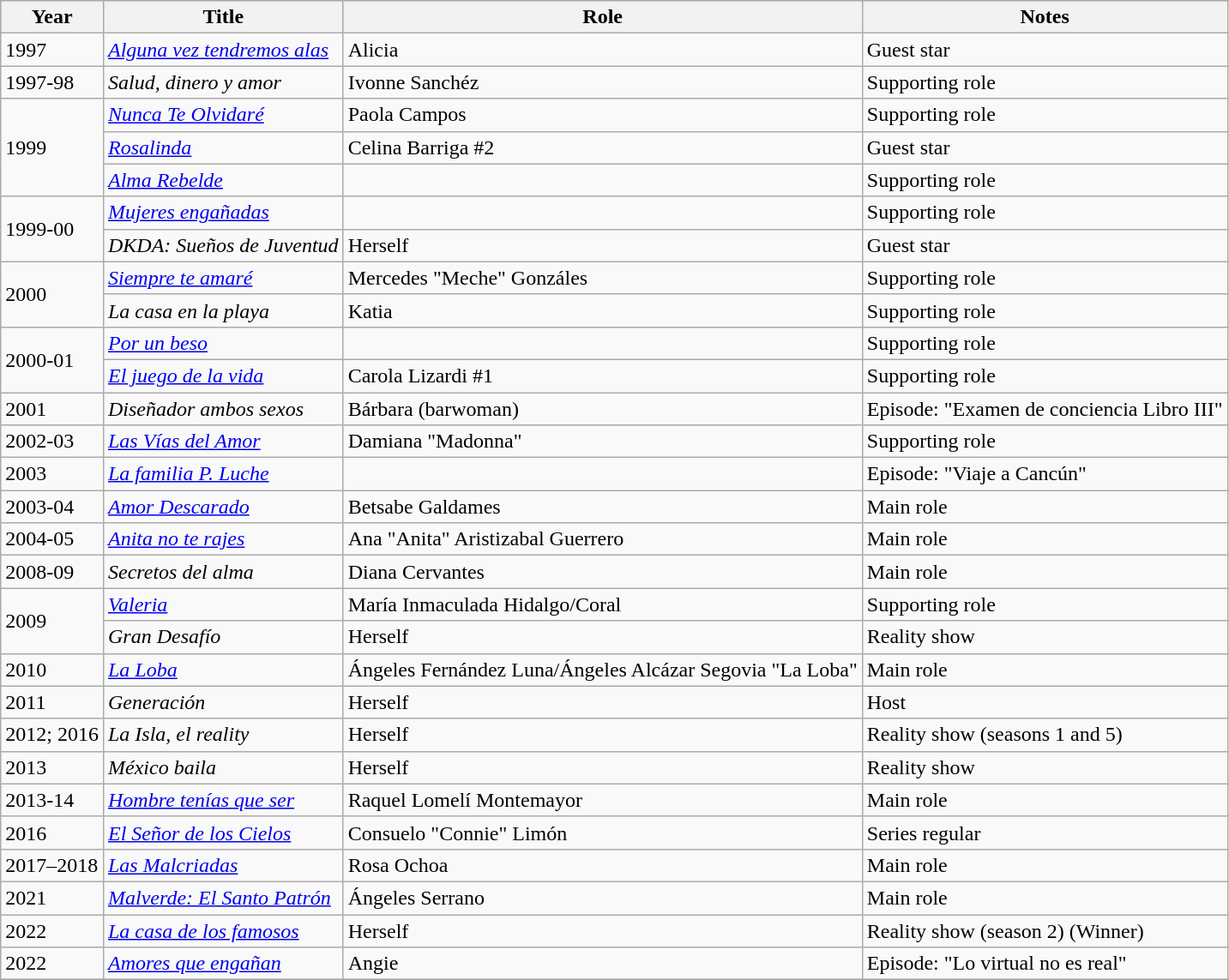<table class="wikitable">
<tr bgcolor="#CCCCCC">
<th>Year</th>
<th>Title</th>
<th>Role</th>
<th>Notes</th>
</tr>
<tr>
<td>1997</td>
<td><em><a href='#'>Alguna vez tendremos alas</a></em></td>
<td>Alicia</td>
<td>Guest star</td>
</tr>
<tr>
<td>1997-98</td>
<td><em>Salud, dinero y amor</em></td>
<td>Ivonne Sanchéz</td>
<td>Supporting role</td>
</tr>
<tr>
<td rowspan=3>1999</td>
<td><em><a href='#'>Nunca Te Olvidaré</a></em></td>
<td>Paola Campos</td>
<td>Supporting role</td>
</tr>
<tr>
<td><em><a href='#'>Rosalinda</a></em></td>
<td>Celina Barriga #2</td>
<td>Guest star</td>
</tr>
<tr>
<td><em><a href='#'>Alma Rebelde</a></em></td>
<td></td>
<td>Supporting role</td>
</tr>
<tr>
<td rowspan=2>1999-00</td>
<td><em><a href='#'>Mujeres engañadas</a></em></td>
<td></td>
<td>Supporting role</td>
</tr>
<tr>
<td><em>DKDA: Sueños de Juventud</em></td>
<td>Herself</td>
<td>Guest star</td>
</tr>
<tr>
<td rowspan=2>2000</td>
<td><em><a href='#'>Siempre te amaré</a></em></td>
<td>Mercedes "Meche" Gonzáles</td>
<td>Supporting role</td>
</tr>
<tr>
<td><em>La casa en la playa</em></td>
<td>Katia</td>
<td>Supporting role</td>
</tr>
<tr>
<td rowspan=2>2000-01</td>
<td><em><a href='#'>Por un beso</a></em></td>
<td></td>
<td>Supporting role</td>
</tr>
<tr>
<td><em><a href='#'>El juego de la vida</a></em></td>
<td>Carola Lizardi #1</td>
<td>Supporting role</td>
</tr>
<tr>
<td>2001</td>
<td><em>Diseñador ambos sexos</em></td>
<td>Bárbara (barwoman)</td>
<td>Episode: "Examen de conciencia Libro III"</td>
</tr>
<tr>
<td>2002-03</td>
<td><em><a href='#'>Las Vías del Amor</a></em></td>
<td>Damiana "Madonna"</td>
<td>Supporting role</td>
</tr>
<tr>
<td>2003</td>
<td><em><a href='#'>La familia P. Luche</a></em></td>
<td></td>
<td>Episode: "Viaje a Cancún"</td>
</tr>
<tr>
<td>2003-04</td>
<td><em><a href='#'>Amor Descarado</a></em></td>
<td>Betsabe Galdames</td>
<td>Main role</td>
</tr>
<tr>
<td>2004-05</td>
<td><em><a href='#'>Anita no te rajes</a></em></td>
<td>Ana "Anita" Aristizabal Guerrero</td>
<td>Main role</td>
</tr>
<tr>
<td>2008-09</td>
<td><em>Secretos del alma</em></td>
<td>Diana Cervantes</td>
<td>Main role</td>
</tr>
<tr>
<td rowspan=2>2009</td>
<td><em><a href='#'>Valeria</a></em></td>
<td>María Inmaculada Hidalgo/Coral</td>
<td>Supporting role</td>
</tr>
<tr>
<td><em>Gran Desafío</em></td>
<td>Herself</td>
<td>Reality show</td>
</tr>
<tr>
<td>2010</td>
<td><em><a href='#'>La Loba</a></em></td>
<td>Ángeles Fernández Luna/Ángeles Alcázar Segovia "La Loba"</td>
<td>Main role</td>
</tr>
<tr>
<td>2011</td>
<td><em>Generación</em></td>
<td>Herself</td>
<td>Host</td>
</tr>
<tr>
<td>2012; 2016</td>
<td><em>La Isla, el reality</em></td>
<td>Herself</td>
<td>Reality show (seasons 1 and 5)</td>
</tr>
<tr>
<td>2013</td>
<td><em>México baila</em></td>
<td>Herself</td>
<td>Reality show</td>
</tr>
<tr>
<td>2013-14</td>
<td><em><a href='#'>Hombre tenías que ser</a></em></td>
<td>Raquel Lomelí Montemayor</td>
<td>Main role</td>
</tr>
<tr>
<td>2016</td>
<td><em><a href='#'>El Señor de los Cielos</a></em></td>
<td>Consuelo "Connie" Limón</td>
<td>Series regular</td>
</tr>
<tr>
<td>2017–2018</td>
<td><em><a href='#'>Las Malcriadas</a></em></td>
<td>Rosa Ochoa</td>
<td>Main role</td>
</tr>
<tr>
<td>2021</td>
<td><em><a href='#'>Malverde: El Santo Patrón</a></em></td>
<td>Ángeles Serrano</td>
<td>Main role</td>
</tr>
<tr>
<td>2022</td>
<td><em><a href='#'>La casa de los famosos</a></em></td>
<td>Herself</td>
<td>Reality show (season 2) (Winner)</td>
</tr>
<tr>
<td>2022</td>
<td><em><a href='#'>Amores que engañan</a></em></td>
<td>Angie</td>
<td>Episode: "Lo virtual no es real"</td>
</tr>
<tr>
</tr>
</table>
